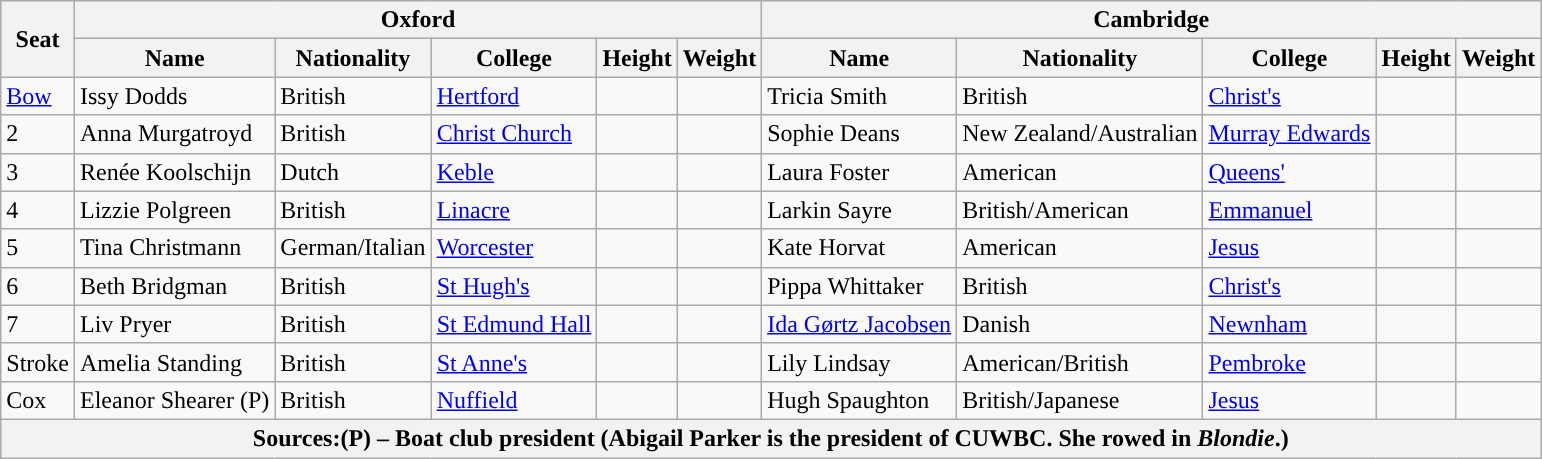<table class="wikitable">
<tr>
<th rowspan="2" scope="col">Seat</th>
<th colspan="5" scope="col">Oxford</th>
<th colspan="5" scope="col">Cambridge</th>
</tr>
<tr>
<th>Name</th>
<th>Nationality</th>
<th>College</th>
<th>Height</th>
<th>Weight</th>
<th>Name</th>
<th>Nationality</th>
<th>College</th>
<th>Height</th>
<th>Weight</th>
</tr>
<tr>
<td><a href='#'>Bow</a></td>
<td>Issy Dodds</td>
<td>British</td>
<td><a href='#'>Hertford</a></td>
<td></td>
<td></td>
<td>Tricia Smith</td>
<td>British</td>
<td><a href='#'>Christ's</a></td>
<td></td>
<td></td>
</tr>
<tr>
<td>2</td>
<td>Anna Murgatroyd</td>
<td>British</td>
<td><a href='#'>Christ Church</a></td>
<td></td>
<td></td>
<td>Sophie Deans</td>
<td>New Zealand/Australian</td>
<td><a href='#'>Murray Edwards</a></td>
<td></td>
<td></td>
</tr>
<tr>
<td>3</td>
<td>Renée Koolschijn</td>
<td>Dutch</td>
<td><a href='#'>Keble</a></td>
<td></td>
<td></td>
<td>Laura Foster</td>
<td>American</td>
<td><a href='#'>Queens'</a></td>
<td></td>
<td></td>
</tr>
<tr>
<td>4</td>
<td>Lizzie Polgreen</td>
<td>British</td>
<td><a href='#'>Linacre</a></td>
<td></td>
<td></td>
<td>Larkin Sayre</td>
<td>British/American</td>
<td><a href='#'>Emmanuel</a></td>
<td></td>
<td></td>
</tr>
<tr>
<td>5</td>
<td>Tina Christmann</td>
<td>German/Italian</td>
<td><a href='#'>Worcester</a></td>
<td></td>
<td></td>
<td>Kate Horvat</td>
<td>American</td>
<td><a href='#'>Jesus</a></td>
<td></td>
<td></td>
</tr>
<tr>
<td>6</td>
<td>Beth Bridgman</td>
<td>British</td>
<td><a href='#'>St Hugh's</a></td>
<td></td>
<td></td>
<td>Pippa Whittaker</td>
<td>British</td>
<td><a href='#'>Christ's</a></td>
<td></td>
<td></td>
</tr>
<tr>
<td>7</td>
<td>Liv Pryer</td>
<td>British</td>
<td><a href='#'>St Edmund Hall</a></td>
<td></td>
<td></td>
<td><a href='#'>Ida Gørtz Jacobsen</a></td>
<td>Danish</td>
<td><a href='#'>Newnham</a></td>
<td></td>
<td></td>
</tr>
<tr>
<td>Stroke</td>
<td>Amelia Standing</td>
<td>British</td>
<td><a href='#'>St Anne's</a></td>
<td></td>
<td></td>
<td>Lily Lindsay</td>
<td>American/British</td>
<td><a href='#'>Pembroke</a></td>
<td></td>
<td></td>
</tr>
<tr>
<td>Cox</td>
<td>Eleanor Shearer (P)</td>
<td>British</td>
<td><a href='#'>Nuffield</a></td>
<td></td>
<td></td>
<td>Hugh Spaughton</td>
<td>British/Japanese</td>
<td><a href='#'>Jesus</a></td>
<td></td>
<td></td>
</tr>
<tr>
<th colspan=12>Sources:(P) – Boat club president (Abigail Parker is the president of CUWBC. She rowed in <em>Blondie</em>.)</th>
</tr>
</table>
